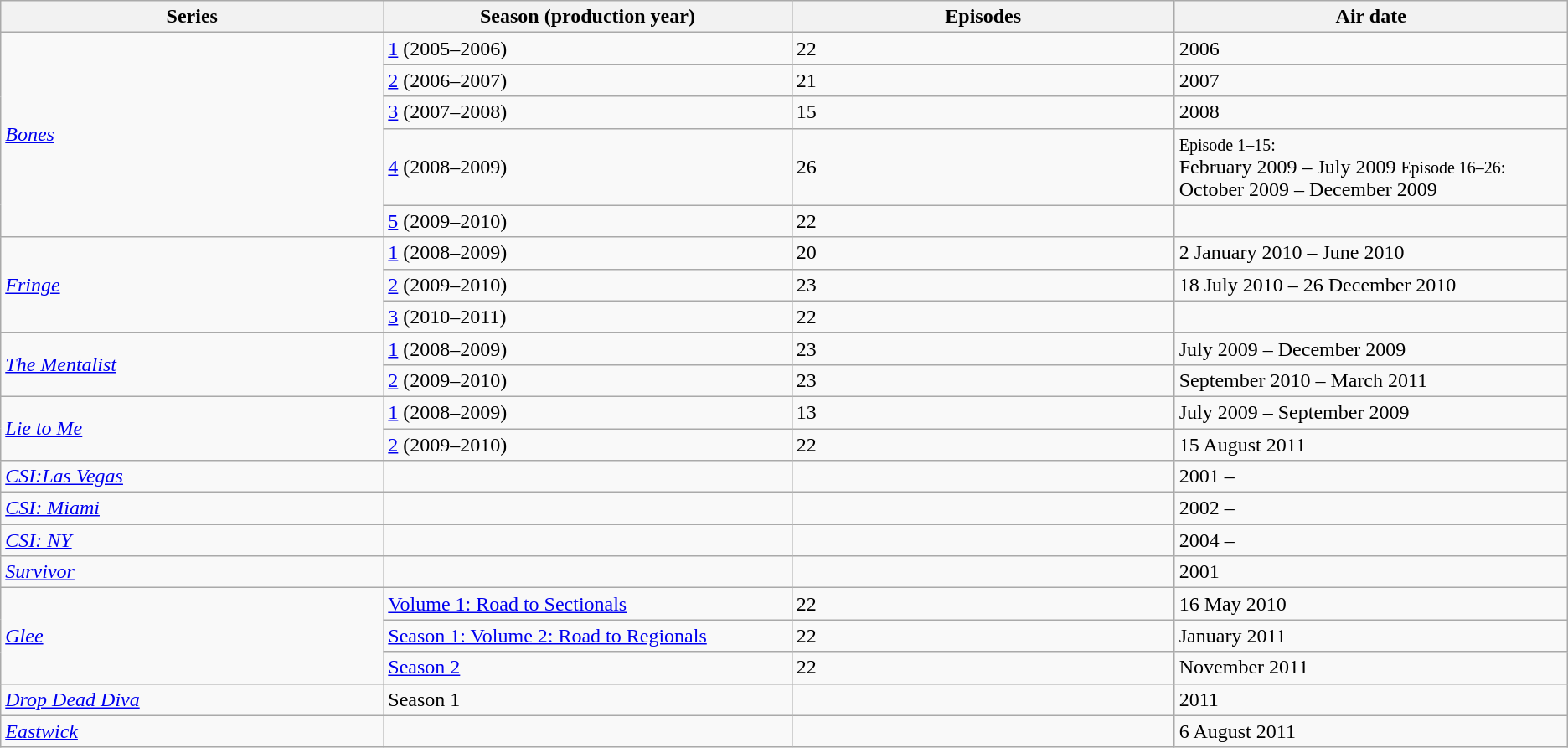<table class="wikitable">
<tr>
<th style="width:4%;">Series</th>
<th style="width:4%;">Season (production year)</th>
<th style="width:4%;">Episodes</th>
<th style="width:4%;">Air date</th>
</tr>
<tr>
<td rowspan="5"><em><a href='#'>Bones</a></em></td>
<td><a href='#'>1</a> (2005–2006)</td>
<td>22</td>
<td>2006</td>
</tr>
<tr>
<td><a href='#'>2</a> (2006–2007)</td>
<td>21</td>
<td>2007</td>
</tr>
<tr>
<td><a href='#'>3</a> (2007–2008)</td>
<td>15</td>
<td>2008</td>
</tr>
<tr>
<td><a href='#'>4</a> (2008–2009)</td>
<td>26</td>
<td><small>Episode 1–15:</small><br>February 2009 – July 2009 <small>Episode 16–26:</small> <br>October 2009 – December 2009</td>
</tr>
<tr>
<td><a href='#'>5</a> (2009–2010)</td>
<td>22</td>
<td></td>
</tr>
<tr>
<td rowspan="3"><em><a href='#'>Fringe</a></em></td>
<td><a href='#'>1</a> (2008–2009)</td>
<td>20</td>
<td>2 January 2010 – June 2010</td>
</tr>
<tr>
<td><a href='#'>2</a> (2009–2010)</td>
<td>23</td>
<td>18 July 2010 – 26 December 2010</td>
</tr>
<tr>
<td><a href='#'>3</a> (2010–2011)</td>
<td>22</td>
<td></td>
</tr>
<tr>
<td rowspan="2"><em><a href='#'>The Mentalist</a></em></td>
<td><a href='#'>1</a> (2008–2009)</td>
<td>23</td>
<td>July 2009 – December 2009</td>
</tr>
<tr>
<td><a href='#'>2</a> (2009–2010)</td>
<td>23</td>
<td>September 2010 – March 2011</td>
</tr>
<tr>
<td rowspan="2"><em><a href='#'>Lie to Me</a></em></td>
<td><a href='#'>1</a> (2008–2009)</td>
<td>13</td>
<td>July 2009 – September 2009</td>
</tr>
<tr>
<td><a href='#'>2</a> (2009–2010)</td>
<td>22</td>
<td>15 August 2011</td>
</tr>
<tr>
<td><em><a href='#'>CSI:Las Vegas</a></em></td>
<td></td>
<td></td>
<td>2001 –</td>
</tr>
<tr>
<td><em><a href='#'>CSI: Miami</a></em></td>
<td></td>
<td></td>
<td>2002 –</td>
</tr>
<tr>
<td><em><a href='#'>CSI: NY</a></em></td>
<td></td>
<td></td>
<td>2004 –</td>
</tr>
<tr>
<td><em><a href='#'>Survivor</a></em></td>
<td></td>
<td></td>
<td>2001</td>
</tr>
<tr>
<td rowspan="3"><em><a href='#'>Glee</a></em></td>
<td><a href='#'>Volume 1: Road to Sectionals</a></td>
<td>22</td>
<td>16 May 2010</td>
</tr>
<tr>
<td><a href='#'>Season 1: Volume 2: Road to Regionals</a></td>
<td>22</td>
<td>January 2011</td>
</tr>
<tr>
<td><a href='#'>Season 2</a></td>
<td>22</td>
<td>November 2011</td>
</tr>
<tr>
<td><em><a href='#'>Drop Dead Diva</a></em></td>
<td>Season 1</td>
<td></td>
<td>2011</td>
</tr>
<tr>
<td><em><a href='#'>Eastwick</a></em></td>
<td></td>
<td></td>
<td>6 August 2011</td>
</tr>
</table>
